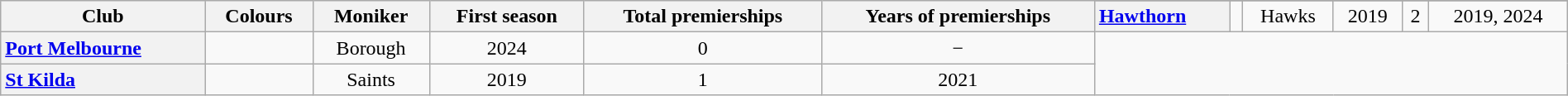<table class="wikitable sortable" style="text-align:center; width:100%">
<tr>
<th rowspan=2>Club</th>
<th rowspan=2 class=unsortable>Colours</th>
<th rowspan=2>Moniker</th>
<th rowspan=2>First season</th>
<th rowspan=2>Total premierships</th>
<th rowspan=2>Years of premierships</th>
</tr>
<tr>
<th style=text-align:left><a href='#'>Hawthorn</a></th>
<td></td>
<td align=centre>Hawks</td>
<td align=centre>2019</td>
<td align=centre>2</td>
<td align=centre>2019, 2024</td>
</tr>
<tr>
<th style=text-align:left><a href='#'>Port Melbourne</a></th>
<td></td>
<td align=centre>Borough</td>
<td align=centre>2024</td>
<td align=centre>0</td>
<td align=centre>−</td>
</tr>
<tr>
<th style=text-align:left><a href='#'>St Kilda</a></th>
<td></td>
<td align=centre>Saints</td>
<td align=centre>2019</td>
<td align=centre>1</td>
<td align=centre>2021</td>
</tr>
</table>
